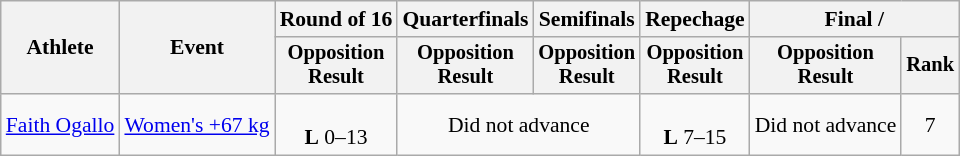<table class="wikitable" style="font-size:90%;">
<tr>
<th rowspan=2>Athlete</th>
<th rowspan=2>Event</th>
<th>Round of 16</th>
<th>Quarterfinals</th>
<th>Semifinals</th>
<th>Repechage</th>
<th colspan=2>Final / </th>
</tr>
<tr style="font-size:95%">
<th>Opposition<br>Result</th>
<th>Opposition<br>Result</th>
<th>Opposition<br>Result</th>
<th>Opposition<br>Result</th>
<th>Opposition<br>Result</th>
<th>Rank</th>
</tr>
<tr align=center>
<td align=left><a href='#'>Faith Ogallo</a></td>
<td align=left><a href='#'>Women's +67 kg</a></td>
<td><br><strong>L</strong> 0–13</td>
<td colspan=2>Did not advance</td>
<td><br><strong>L</strong> 7–15</td>
<td>Did not advance</td>
<td>7</td>
</tr>
</table>
